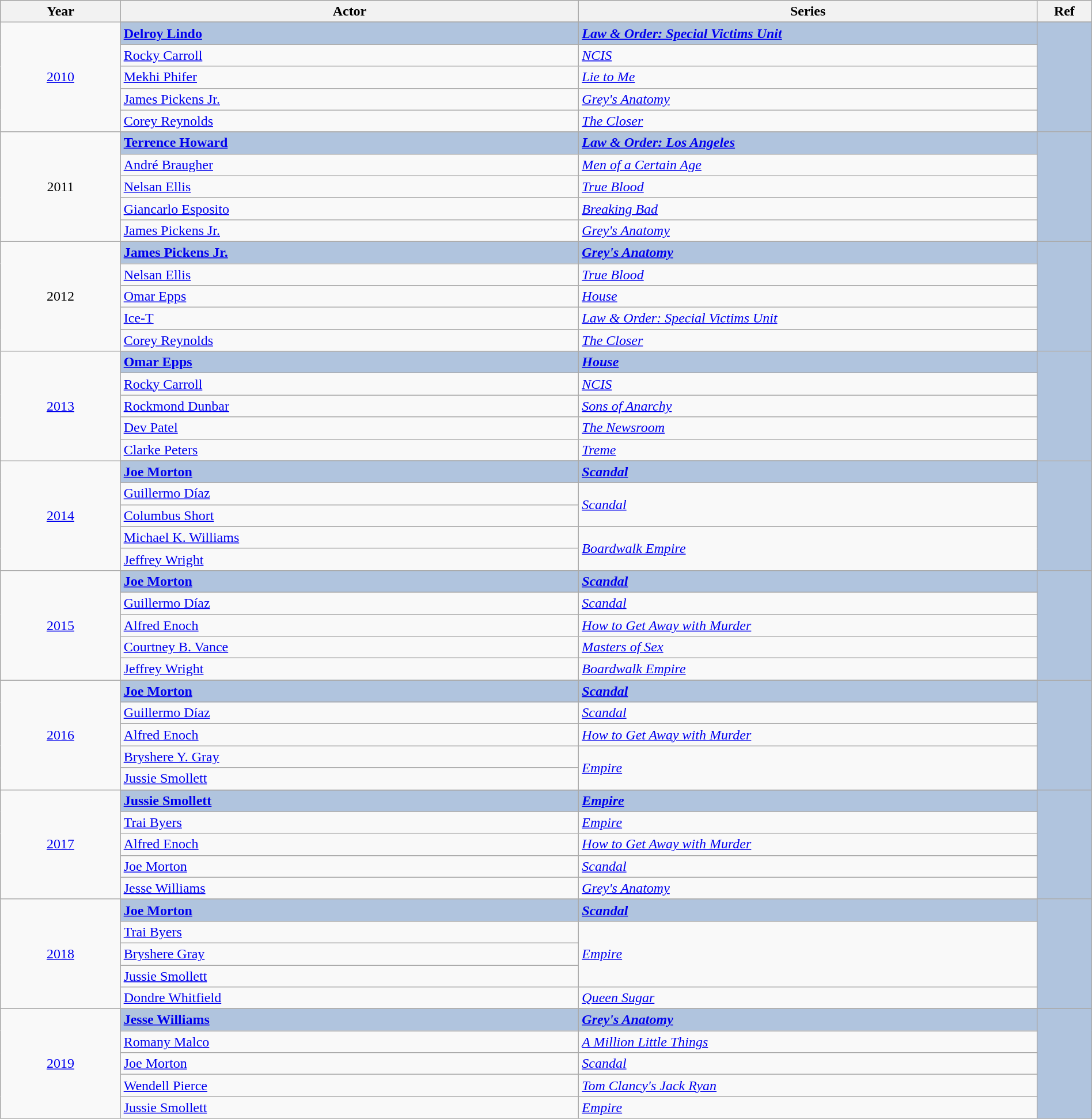<table class="wikitable" style="width:100%;">
<tr style="background:#bebebe;">
<th style="width:11%;">Year</th>
<th style="width:42%;">Actor</th>
<th style="width:42%;">Series</th>
<th style="width:5%;">Ref</th>
</tr>
<tr>
<td rowspan="6" align="center"><a href='#'>2010</a></td>
</tr>
<tr style="background:#B0C4DE">
<td><strong><a href='#'>Delroy Lindo</a></strong></td>
<td><strong><em><a href='#'>Law & Order: Special Victims Unit</a></em></strong></td>
<td rowspan="6" align="center"></td>
</tr>
<tr>
<td><a href='#'>Rocky Carroll</a></td>
<td><em><a href='#'>NCIS</a></em></td>
</tr>
<tr>
<td><a href='#'>Mekhi Phifer</a></td>
<td><em><a href='#'>Lie to Me</a></em></td>
</tr>
<tr>
<td><a href='#'>James Pickens Jr.</a></td>
<td><em><a href='#'>Grey's Anatomy</a></em></td>
</tr>
<tr>
<td><a href='#'>Corey Reynolds</a></td>
<td><em><a href='#'>The Closer</a></em></td>
</tr>
<tr>
<td rowspan="6" align="center">2011</td>
</tr>
<tr style="background:#B0C4DE">
<td><strong><a href='#'>Terrence Howard</a></strong></td>
<td><strong><em><a href='#'>Law & Order: Los Angeles</a></em></strong></td>
<td rowspan="6" align="center"></td>
</tr>
<tr>
<td><a href='#'>André Braugher</a></td>
<td><em><a href='#'>Men of a Certain Age</a></em></td>
</tr>
<tr>
<td><a href='#'>Nelsan Ellis</a></td>
<td><em><a href='#'>True Blood</a></em></td>
</tr>
<tr>
<td><a href='#'>Giancarlo Esposito</a></td>
<td><em><a href='#'>Breaking Bad</a></em></td>
</tr>
<tr>
<td><a href='#'>James Pickens Jr.</a></td>
<td><em><a href='#'>Grey's Anatomy</a></em></td>
</tr>
<tr>
<td rowspan="6" align="center">2012</td>
</tr>
<tr style="background:#B0C4DE">
<td><strong><a href='#'>James Pickens Jr.</a></strong></td>
<td><strong><em><a href='#'>Grey's Anatomy</a></em></strong></td>
<td rowspan="6" align="center"></td>
</tr>
<tr>
<td><a href='#'>Nelsan Ellis</a></td>
<td><em><a href='#'>True Blood</a></em></td>
</tr>
<tr>
<td><a href='#'>Omar Epps</a></td>
<td><em><a href='#'>House</a></em></td>
</tr>
<tr>
<td><a href='#'>Ice-T</a></td>
<td><em><a href='#'>Law & Order: Special Victims Unit</a></em></td>
</tr>
<tr>
<td><a href='#'>Corey Reynolds</a></td>
<td><em><a href='#'>The Closer</a></em></td>
</tr>
<tr>
<td rowspan="6" align="center"><a href='#'>2013</a></td>
</tr>
<tr style="background:#B0C4DE">
<td><strong><a href='#'>Omar Epps</a></strong></td>
<td><strong><em><a href='#'>House</a></em></strong></td>
<td rowspan="6" align="center"></td>
</tr>
<tr>
<td><a href='#'>Rocky Carroll</a></td>
<td><em><a href='#'>NCIS</a></em></td>
</tr>
<tr>
<td><a href='#'>Rockmond Dunbar</a></td>
<td><em><a href='#'>Sons of Anarchy</a></em></td>
</tr>
<tr>
<td><a href='#'>Dev Patel</a></td>
<td><em><a href='#'>The Newsroom</a></em></td>
</tr>
<tr>
<td><a href='#'>Clarke Peters</a></td>
<td><em><a href='#'>Treme</a></em></td>
</tr>
<tr>
<td rowspan="6" align="center"><a href='#'>2014</a></td>
</tr>
<tr style="background:#B0C4DE">
<td><strong><a href='#'>Joe Morton</a></strong></td>
<td><strong><em><a href='#'>Scandal</a></em></strong></td>
<td rowspan="6" align="center"></td>
</tr>
<tr>
<td><a href='#'>Guillermo Díaz</a></td>
<td rowspan="2"><em><a href='#'>Scandal</a></em></td>
</tr>
<tr>
<td><a href='#'>Columbus Short</a></td>
</tr>
<tr>
<td><a href='#'>Michael K. Williams</a></td>
<td rowspan="2"><em><a href='#'>Boardwalk Empire</a></em></td>
</tr>
<tr>
<td><a href='#'>Jeffrey Wright</a></td>
</tr>
<tr>
<td rowspan="6" align="center"><a href='#'>2015</a></td>
</tr>
<tr style="background:#B0C4DE">
<td><strong><a href='#'>Joe Morton</a></strong></td>
<td><strong><em><a href='#'>Scandal</a></em></strong></td>
<td rowspan="6" align="center"></td>
</tr>
<tr>
<td><a href='#'>Guillermo Díaz</a></td>
<td><em><a href='#'>Scandal</a></em></td>
</tr>
<tr>
<td><a href='#'>Alfred Enoch</a></td>
<td><em><a href='#'>How to Get Away with Murder</a></em></td>
</tr>
<tr>
<td><a href='#'>Courtney B. Vance</a></td>
<td><em><a href='#'>Masters of Sex</a></em></td>
</tr>
<tr>
<td><a href='#'>Jeffrey Wright</a></td>
<td><em><a href='#'>Boardwalk Empire</a></em></td>
</tr>
<tr>
<td rowspan="6" align="center"><a href='#'>2016</a></td>
</tr>
<tr style="background:#B0C4DE">
<td><strong><a href='#'>Joe Morton</a></strong></td>
<td><strong><em><a href='#'>Scandal</a></em></strong></td>
<td rowspan="6" align="center"></td>
</tr>
<tr>
<td><a href='#'>Guillermo Díaz</a></td>
<td><em><a href='#'>Scandal</a></em></td>
</tr>
<tr>
<td><a href='#'>Alfred Enoch</a></td>
<td><em><a href='#'>How to Get Away with Murder</a></em></td>
</tr>
<tr>
<td><a href='#'>Bryshere Y. Gray</a></td>
<td rowspan="2"><em><a href='#'>Empire</a></em></td>
</tr>
<tr>
<td><a href='#'>Jussie Smollett</a></td>
</tr>
<tr>
<td rowspan="6" align="center"><a href='#'>2017</a></td>
</tr>
<tr style="background:#B0C4DE">
<td><strong><a href='#'>Jussie Smollett</a></strong></td>
<td><strong><em><a href='#'>Empire</a></em></strong></td>
<td rowspan="6" align="center"></td>
</tr>
<tr>
<td><a href='#'>Trai Byers</a></td>
<td><em><a href='#'>Empire</a></em></td>
</tr>
<tr>
<td><a href='#'>Alfred Enoch</a></td>
<td><em><a href='#'>How to Get Away with Murder</a></em></td>
</tr>
<tr>
<td><a href='#'>Joe Morton</a></td>
<td><em><a href='#'>Scandal</a></em></td>
</tr>
<tr>
<td><a href='#'>Jesse Williams</a></td>
<td><em><a href='#'>Grey's Anatomy</a></em></td>
</tr>
<tr>
<td rowspan="6" align="center"><a href='#'>2018</a></td>
</tr>
<tr style="background:#B0C4DE">
<td><strong><a href='#'>Joe Morton</a></strong></td>
<td><strong><em><a href='#'>Scandal</a></em></strong></td>
<td rowspan="6" align="center"></td>
</tr>
<tr>
<td><a href='#'>Trai Byers</a></td>
<td rowspan="3"><em><a href='#'>Empire</a></em></td>
</tr>
<tr>
<td><a href='#'>Bryshere Gray</a></td>
</tr>
<tr>
<td><a href='#'>Jussie Smollett</a></td>
</tr>
<tr>
<td><a href='#'>Dondre Whitfield</a></td>
<td><em><a href='#'>Queen Sugar</a></em></td>
</tr>
<tr>
<td rowspan="6" align="center"><a href='#'>2019</a></td>
</tr>
<tr style="background:#B0C4DE">
<td><strong><a href='#'>Jesse Williams</a></strong></td>
<td><strong><em><a href='#'>Grey's Anatomy</a></em></strong></td>
<td rowspan="6" align="center"></td>
</tr>
<tr>
<td><a href='#'>Romany Malco</a></td>
<td><em><a href='#'>A Million Little Things</a></em></td>
</tr>
<tr>
<td><a href='#'>Joe Morton</a></td>
<td><em><a href='#'>Scandal</a></em></td>
</tr>
<tr>
<td><a href='#'>Wendell Pierce</a></td>
<td><em><a href='#'>Tom Clancy's Jack Ryan</a></em></td>
</tr>
<tr>
<td><a href='#'>Jussie Smollett</a></td>
<td><em><a href='#'>Empire</a></em></td>
</tr>
</table>
